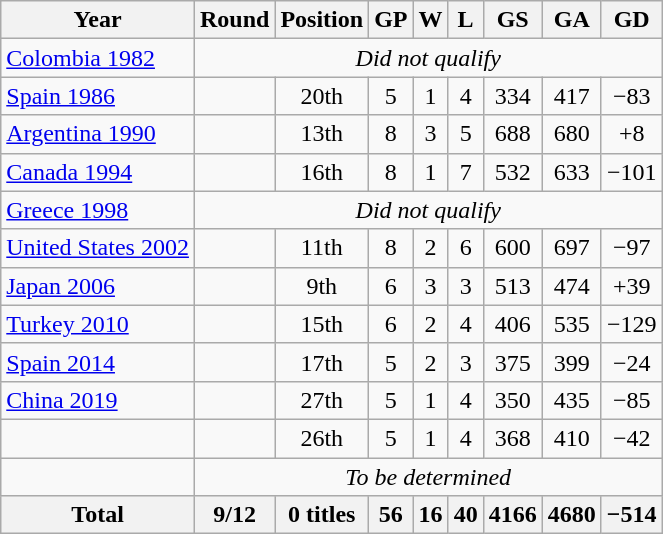<table class="wikitable" style="text-align: center;">
<tr>
<th>Year</th>
<th>Round</th>
<th>Position</th>
<th>GP</th>
<th>W</th>
<th>L</th>
<th>GS</th>
<th>GA</th>
<th>GD</th>
</tr>
<tr>
<td align=left> <a href='#'>Colombia 1982</a></td>
<td colspan=8><em>Did not qualify</em></td>
</tr>
<tr>
<td align=left> <a href='#'>Spain 1986</a></td>
<td></td>
<td>20th</td>
<td>5</td>
<td>1</td>
<td>4</td>
<td>334</td>
<td>417</td>
<td>−83</td>
</tr>
<tr>
<td align=left> <a href='#'>Argentina 1990</a></td>
<td></td>
<td>13th</td>
<td>8</td>
<td>3</td>
<td>5</td>
<td>688</td>
<td>680</td>
<td>+8</td>
</tr>
<tr>
<td align=left> <a href='#'>Canada 1994</a></td>
<td></td>
<td>16th</td>
<td>8</td>
<td>1</td>
<td>7</td>
<td>532</td>
<td>633</td>
<td>−101</td>
</tr>
<tr>
<td align=left> <a href='#'>Greece 1998</a></td>
<td colspan=8><em>Did not qualify</em></td>
</tr>
<tr>
<td align=left> <a href='#'>United States 2002</a></td>
<td></td>
<td>11th</td>
<td>8</td>
<td>2</td>
<td>6</td>
<td>600</td>
<td>697</td>
<td>−97</td>
</tr>
<tr>
<td align=left> <a href='#'>Japan 2006</a></td>
<td></td>
<td>9th</td>
<td>6</td>
<td>3</td>
<td>3</td>
<td>513</td>
<td>474</td>
<td>+39</td>
</tr>
<tr>
<td align=left> <a href='#'>Turkey 2010</a></td>
<td></td>
<td>15th</td>
<td>6</td>
<td>2</td>
<td>4</td>
<td>406</td>
<td>535</td>
<td>−129</td>
</tr>
<tr>
<td align=left> <a href='#'>Spain 2014</a></td>
<td></td>
<td>17th</td>
<td>5</td>
<td>2</td>
<td>3</td>
<td>375</td>
<td>399</td>
<td>−24</td>
</tr>
<tr>
<td align=left> <a href='#'>China 2019</a></td>
<td></td>
<td>27th</td>
<td>5</td>
<td>1</td>
<td>4</td>
<td>350</td>
<td>435</td>
<td>−85</td>
</tr>
<tr>
<td align=left></td>
<td></td>
<td>26th</td>
<td>5</td>
<td>1</td>
<td>4</td>
<td>368</td>
<td>410</td>
<td>−42</td>
</tr>
<tr>
<td align=left></td>
<td colspan=8><em>To be determined</em></td>
</tr>
<tr>
<th>Total</th>
<th>9/12</th>
<th>0 titles</th>
<th>56</th>
<th>16</th>
<th>40</th>
<th>4166</th>
<th>4680</th>
<th>−514</th>
</tr>
</table>
